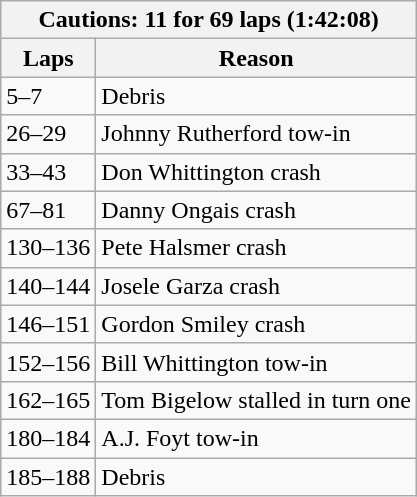<table class="wikitable">
<tr>
<th colspan=2>Cautions: 11 for 69 laps (1:42:08)</th>
</tr>
<tr>
<th>Laps</th>
<th>Reason</th>
</tr>
<tr>
<td>5–7</td>
<td>Debris</td>
</tr>
<tr>
<td>26–29</td>
<td>Johnny Rutherford tow-in</td>
</tr>
<tr>
<td>33–43</td>
<td>Don Whittington crash</td>
</tr>
<tr>
<td>67–81</td>
<td>Danny Ongais crash</td>
</tr>
<tr>
<td>130–136</td>
<td>Pete Halsmer crash</td>
</tr>
<tr>
<td>140–144</td>
<td>Josele Garza crash</td>
</tr>
<tr>
<td>146–151</td>
<td>Gordon Smiley crash</td>
</tr>
<tr>
<td>152–156</td>
<td>Bill Whittington tow-in</td>
</tr>
<tr>
<td>162–165</td>
<td>Tom Bigelow stalled in turn one</td>
</tr>
<tr>
<td>180–184</td>
<td>A.J. Foyt tow-in</td>
</tr>
<tr>
<td>185–188</td>
<td>Debris</td>
</tr>
</table>
